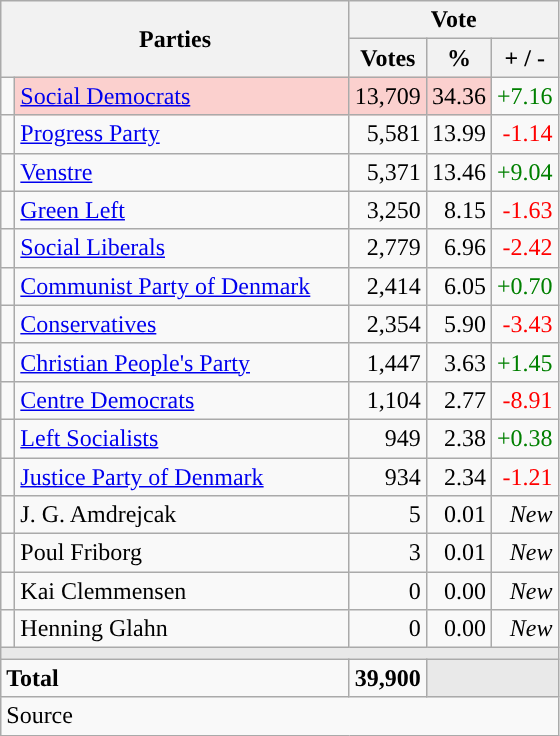<table class="wikitable" style="text-align:right;">
<tr>
<th style="text-align:centre;" rowspan="2" colspan="2" width="225">Parties</th>
<th colspan="3">Vote</th>
</tr>
<tr>
<th width="15">Votes</th>
<th width="15">%</th>
<th width="15">+ / -</th>
</tr>
<tr>
<td width="2" style="color:inherit;background:"></td>
<td bgcolor=#fbd0ce  align="left"><a href='#'>Social Democrats</a></td>
<td bgcolor=#fbd0ce>13,709</td>
<td bgcolor=#fbd0ce>34.36</td>
<td style=color:green;>+7.16</td>
</tr>
<tr>
<td width="2" style="color:inherit;background:"></td>
<td align="left"><a href='#'>Progress Party</a></td>
<td>5,581</td>
<td>13.99</td>
<td style=color:red;>-1.14</td>
</tr>
<tr>
<td width="2" style="color:inherit;background:"></td>
<td align="left"><a href='#'>Venstre</a></td>
<td>5,371</td>
<td>13.46</td>
<td style=color:green;>+9.04</td>
</tr>
<tr>
<td width="2" style="color:inherit;background:"></td>
<td align="left"><a href='#'>Green Left</a></td>
<td>3,250</td>
<td>8.15</td>
<td style=color:red;>-1.63</td>
</tr>
<tr>
<td width="2" style="color:inherit;background:"></td>
<td align="left"><a href='#'>Social Liberals</a></td>
<td>2,779</td>
<td>6.96</td>
<td style=color:red;>-2.42</td>
</tr>
<tr>
<td width="2" style="color:inherit;background:"></td>
<td align="left"><a href='#'>Communist Party of Denmark</a></td>
<td>2,414</td>
<td>6.05</td>
<td style=color:green;>+0.70</td>
</tr>
<tr>
<td width="2" style="color:inherit;background:"></td>
<td align="left"><a href='#'>Conservatives</a></td>
<td>2,354</td>
<td>5.90</td>
<td style=color:red;>-3.43</td>
</tr>
<tr>
<td width="2" style="color:inherit;background:"></td>
<td align="left"><a href='#'>Christian People's Party</a></td>
<td>1,447</td>
<td>3.63</td>
<td style=color:green;>+1.45</td>
</tr>
<tr>
<td width="2" style="color:inherit;background:"></td>
<td align="left"><a href='#'>Centre Democrats</a></td>
<td>1,104</td>
<td>2.77</td>
<td style=color:red;>-8.91</td>
</tr>
<tr>
<td width="2" style="color:inherit;background:"></td>
<td align="left"><a href='#'>Left Socialists</a></td>
<td>949</td>
<td>2.38</td>
<td style=color:green;>+0.38</td>
</tr>
<tr>
<td width="2" style="color:inherit;background:"></td>
<td align="left"><a href='#'>Justice Party of Denmark</a></td>
<td>934</td>
<td>2.34</td>
<td style=color:red;>-1.21</td>
</tr>
<tr>
<td width="2" style="color:inherit;background:"></td>
<td align="left">J. G. Amdrejcak</td>
<td>5</td>
<td>0.01</td>
<td><em>New</em></td>
</tr>
<tr>
<td width="2" style="color:inherit;background:"></td>
<td align="left">Poul Friborg</td>
<td>3</td>
<td>0.01</td>
<td><em>New</em></td>
</tr>
<tr>
<td width="2" style="color:inherit;background:"></td>
<td align="left">Kai Clemmensen</td>
<td>0</td>
<td>0.00</td>
<td><em>New</em></td>
</tr>
<tr>
<td width="2" style="color:inherit;background:"></td>
<td align="left">Henning Glahn</td>
<td>0</td>
<td>0.00</td>
<td><em>New</em></td>
</tr>
<tr>
<td colspan="7" bgcolor="#E9E9E9"></td>
</tr>
<tr>
<td align="left" colspan="2"><strong>Total</strong></td>
<td><strong>39,900</strong></td>
<td bgcolor="#E9E9E9" colspan="2"></td>
</tr>
<tr>
<td align="left" colspan="6">Source</td>
</tr>
</table>
